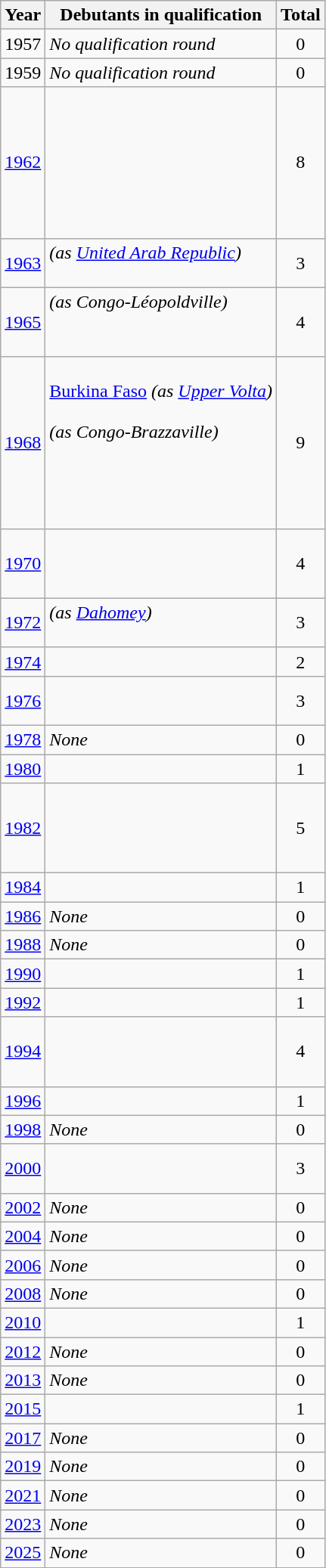<table class="wikitable">
<tr>
<th>Year</th>
<th>Debutants in qualification</th>
<th>Total</th>
</tr>
<tr>
<td>1957</td>
<td><em>No qualification round</em></td>
<td align=center>0</td>
</tr>
<tr>
<td>1959</td>
<td><em>No qualification round</em></td>
<td align=center>0</td>
</tr>
<tr>
<td><a href='#'>1962</a></td>
<td align=left><br><br><br><br><br><br><br></td>
<td align=center>8</td>
</tr>
<tr>
<td><a href='#'>1963</a></td>
<td> <em>(as <a href='#'>United Arab Republic</a>)</em><br><br></td>
<td align=center>3</td>
</tr>
<tr>
<td><a href='#'>1965</a></td>
<td> <em>(as Congo-Léopoldville)</em><br><br><br></td>
<td align=center>4</td>
</tr>
<tr>
<td><a href='#'>1968</a></td>
<td><br> <a href='#'>Burkina Faso</a> <em>(as <a href='#'>Upper Volta</a>)</em><br> <br>  <em>(as Congo-Brazzaville)</em><br><br><br><br><br></td>
<td align=center>9</td>
</tr>
<tr>
<td><a href='#'>1970</a></td>
<td><br><br><br></td>
<td align=center>4</td>
</tr>
<tr>
<td><a href='#'>1972</a></td>
<td> <em>(as <a href='#'>Dahomey</a>)</em><br><br></td>
<td align=center>3</td>
</tr>
<tr>
<td><a href='#'>1974</a></td>
<td><br></td>
<td align=center>2</td>
</tr>
<tr>
<td><a href='#'>1976</a></td>
<td><br><br></td>
<td align=center>3</td>
</tr>
<tr>
<td><a href='#'>1978</a></td>
<td><em>None</em></td>
<td align=center>0</td>
</tr>
<tr>
<td><a href='#'>1980</a></td>
<td></td>
<td align=center>1</td>
</tr>
<tr>
<td><a href='#'>1982</a></td>
<td><br><br><br><br></td>
<td align=center>5</td>
</tr>
<tr>
<td><a href='#'>1984</a></td>
<td></td>
<td align=center>1</td>
</tr>
<tr>
<td><a href='#'>1986</a></td>
<td><em>None</em></td>
<td align=center>0</td>
</tr>
<tr>
<td><a href='#'>1988</a></td>
<td><em>None</em></td>
<td align=center>0</td>
</tr>
<tr>
<td><a href='#'>1990</a></td>
<td></td>
<td align=center>1</td>
</tr>
<tr>
<td><a href='#'>1992</a></td>
<td></td>
<td align=center>1</td>
</tr>
<tr>
<td><a href='#'>1994</a></td>
<td><br><br><br></td>
<td align=center>4</td>
</tr>
<tr>
<td><a href='#'>1996</a></td>
<td></td>
<td align=center>1</td>
</tr>
<tr>
<td><a href='#'>1998</a></td>
<td><em>None</em></td>
<td align=center>0</td>
</tr>
<tr>
<td><a href='#'>2000</a></td>
<td><br><br></td>
<td align=center>3</td>
</tr>
<tr>
<td><a href='#'>2002</a></td>
<td><em>None</em></td>
<td align=center>0</td>
</tr>
<tr>
<td><a href='#'>2004</a></td>
<td><em>None</em></td>
<td align=center>0</td>
</tr>
<tr>
<td><a href='#'>2006</a></td>
<td><em>None</em></td>
<td align=center>0</td>
</tr>
<tr>
<td><a href='#'>2008</a></td>
<td><em>None</em></td>
<td align=center>0</td>
</tr>
<tr>
<td><a href='#'>2010</a></td>
<td></td>
<td align=center>1</td>
</tr>
<tr>
<td><a href='#'>2012</a></td>
<td><em>None</em></td>
<td align=center>0</td>
</tr>
<tr>
<td><a href='#'>2013</a></td>
<td><em>None</em></td>
<td align=center>0</td>
</tr>
<tr>
<td><a href='#'>2015</a></td>
<td></td>
<td align=center>1</td>
</tr>
<tr>
<td><a href='#'>2017</a></td>
<td><em>None</em></td>
<td align=center>0</td>
</tr>
<tr>
<td><a href='#'>2019</a></td>
<td><em>None</em></td>
<td align=center>0</td>
</tr>
<tr>
<td><a href='#'>2021</a></td>
<td><em>None</em></td>
<td align=center>0</td>
</tr>
<tr>
<td><a href='#'>2023</a></td>
<td><em>None</em></td>
<td align=center>0</td>
</tr>
<tr>
<td><a href='#'>2025</a></td>
<td><em>None</em></td>
<td align=center>0</td>
</tr>
</table>
